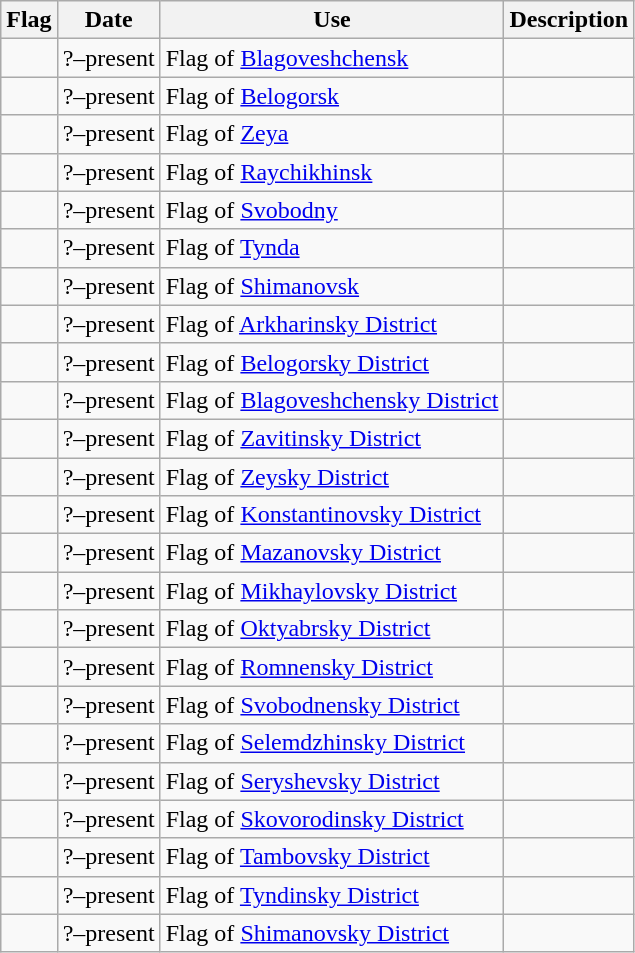<table class="wikitable">
<tr>
<th>Flag</th>
<th>Date</th>
<th>Use</th>
<th>Description</th>
</tr>
<tr>
<td></td>
<td>?–present</td>
<td>Flag of <a href='#'>Blagoveshchensk</a></td>
<td></td>
</tr>
<tr>
<td></td>
<td>?–present</td>
<td>Flag of <a href='#'>Belogorsk</a></td>
<td></td>
</tr>
<tr>
<td></td>
<td>?–present</td>
<td>Flag of <a href='#'>Zeya</a></td>
<td></td>
</tr>
<tr>
<td></td>
<td>?–present</td>
<td>Flag of <a href='#'>Raychikhinsk</a></td>
<td></td>
</tr>
<tr>
<td></td>
<td>?–present</td>
<td>Flag of <a href='#'>Svobodny</a></td>
<td></td>
</tr>
<tr>
<td></td>
<td>?–present</td>
<td>Flag of <a href='#'>Tynda</a></td>
<td></td>
</tr>
<tr>
<td></td>
<td>?–present</td>
<td>Flag of <a href='#'>Shimanovsk</a></td>
<td></td>
</tr>
<tr>
<td></td>
<td>?–present</td>
<td>Flag of <a href='#'>Arkharinsky District</a></td>
<td></td>
</tr>
<tr>
<td></td>
<td>?–present</td>
<td>Flag of <a href='#'>Belogorsky District</a></td>
<td></td>
</tr>
<tr>
<td></td>
<td>?–present</td>
<td>Flag of <a href='#'>Blagoveshchensky District</a></td>
<td></td>
</tr>
<tr>
<td></td>
<td>?–present</td>
<td>Flag of <a href='#'>Zavitinsky District</a></td>
<td></td>
</tr>
<tr>
<td></td>
<td>?–present</td>
<td>Flag of <a href='#'>Zeysky District</a></td>
<td></td>
</tr>
<tr>
<td></td>
<td>?–present</td>
<td>Flag of <a href='#'>Konstantinovsky District</a></td>
<td></td>
</tr>
<tr>
<td></td>
<td>?–present</td>
<td>Flag of <a href='#'>Mazanovsky District</a></td>
<td></td>
</tr>
<tr>
<td></td>
<td>?–present</td>
<td>Flag of <a href='#'>Mikhaylovsky District</a></td>
<td></td>
</tr>
<tr>
<td></td>
<td>?–present</td>
<td>Flag of <a href='#'>Oktyabrsky District</a></td>
<td></td>
</tr>
<tr>
<td></td>
<td>?–present</td>
<td>Flag of <a href='#'>Romnensky District</a></td>
<td></td>
</tr>
<tr>
<td></td>
<td>?–present</td>
<td>Flag of <a href='#'>Svobodnensky District</a></td>
<td></td>
</tr>
<tr>
<td></td>
<td>?–present</td>
<td>Flag of <a href='#'>Selemdzhinsky District</a></td>
<td></td>
</tr>
<tr>
<td></td>
<td>?–present</td>
<td>Flag of <a href='#'>Seryshevsky District</a></td>
<td></td>
</tr>
<tr>
<td></td>
<td>?–present</td>
<td>Flag of <a href='#'>Skovorodinsky District</a></td>
<td></td>
</tr>
<tr>
<td></td>
<td>?–present</td>
<td>Flag of <a href='#'>Tambovsky District</a></td>
<td></td>
</tr>
<tr>
<td></td>
<td>?–present</td>
<td>Flag of <a href='#'>Tyndinsky District</a></td>
<td></td>
</tr>
<tr>
<td></td>
<td>?–present</td>
<td>Flag of <a href='#'>Shimanovsky District</a></td>
<td></td>
</tr>
</table>
